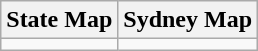<table class="wikitable">
<tr>
<th>State Map</th>
<th>Sydney Map</th>
</tr>
<tr>
<td></td>
<td></td>
</tr>
</table>
